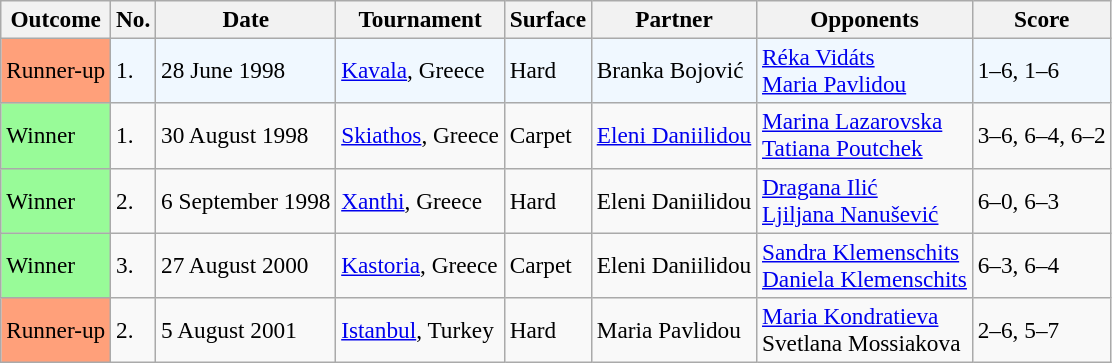<table class="sortable wikitable" style=font-size:97%>
<tr>
<th>Outcome</th>
<th>No.</th>
<th>Date</th>
<th>Tournament</th>
<th>Surface</th>
<th>Partner</th>
<th>Opponents</th>
<th class="unsortable">Score</th>
</tr>
<tr style="background:#f0f8ff;">
<td bgcolor="FFA07A">Runner-up</td>
<td>1.</td>
<td>28 June 1998</td>
<td><a href='#'>Kavala</a>, Greece</td>
<td>Hard</td>
<td> Branka Bojović</td>
<td> <a href='#'>Réka Vidáts</a><br> <a href='#'>Maria Pavlidou</a></td>
<td>1–6, 1–6</td>
</tr>
<tr>
<td bgcolor="98FB98">Winner</td>
<td>1.</td>
<td>30 August 1998</td>
<td><a href='#'>Skiathos</a>, Greece</td>
<td>Carpet</td>
<td> <a href='#'>Eleni Daniilidou</a></td>
<td> <a href='#'>Marina Lazarovska</a><br> <a href='#'>Tatiana Poutchek</a></td>
<td>3–6, 6–4, 6–2</td>
</tr>
<tr>
<td bgcolor="98FB98">Winner</td>
<td>2.</td>
<td>6 September 1998</td>
<td><a href='#'>Xanthi</a>, Greece</td>
<td>Hard</td>
<td> Eleni Daniilidou</td>
<td> <a href='#'>Dragana Ilić</a><br> <a href='#'>Ljiljana Nanušević</a></td>
<td>6–0, 6–3</td>
</tr>
<tr>
<td bgcolor="98FB98">Winner</td>
<td>3.</td>
<td>27 August 2000</td>
<td><a href='#'>Kastoria</a>, Greece</td>
<td>Carpet</td>
<td> Eleni Daniilidou</td>
<td> <a href='#'>Sandra Klemenschits</a><br> <a href='#'>Daniela Klemenschits</a></td>
<td>6–3, 6–4</td>
</tr>
<tr>
<td bgcolor="FFA07A">Runner-up</td>
<td>2.</td>
<td>5 August 2001</td>
<td><a href='#'>Istanbul</a>, Turkey</td>
<td>Hard</td>
<td> Maria Pavlidou</td>
<td> <a href='#'>Maria Kondratieva</a><br> Svetlana Mossiakova</td>
<td>2–6, 5–7</td>
</tr>
</table>
